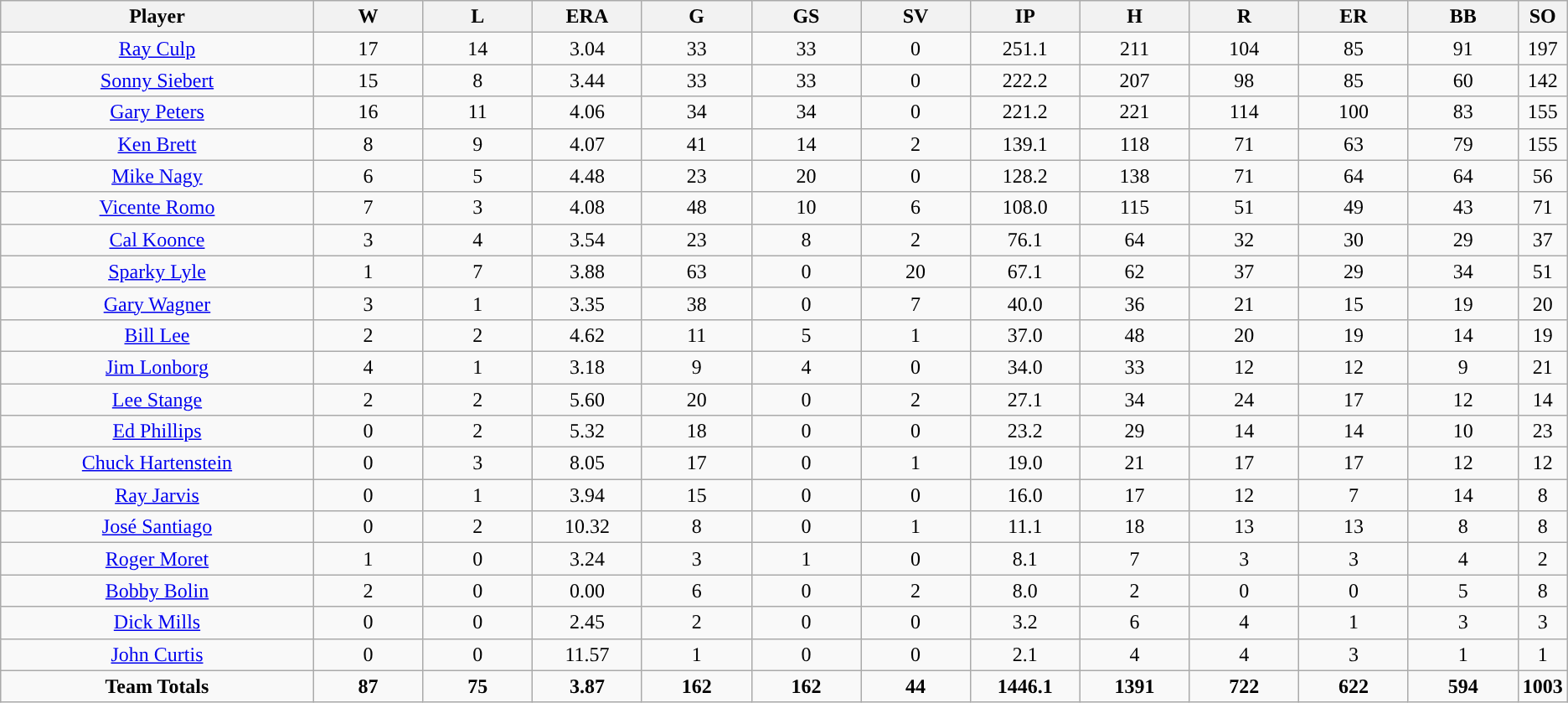<table class=wikitable style="text-align:center">
<tr>
<th bgcolor=#DDDDFF; width="20%">Player</th>
<th bgcolor=#DDDDFF; width="7%">W</th>
<th bgcolor=#DDDDFF; width="7%">L</th>
<th bgcolor=#DDDDFF; width="7%">ERA</th>
<th bgcolor=#DDDDFF; width="7%">G</th>
<th bgcolor=#DDDDFF; width="7%'">GS</th>
<th bgcolor=#DDDDFF; width="7%">SV</th>
<th bgcolor=#DDDDFF; width="7%">IP</th>
<th bgcolor=#DDDDFF; width="7%">H</th>
<th bgcolor=#DDDDFF; width="7%">R</th>
<th bgcolor=#DDDDFF; width="7%">ER</th>
<th bgcolor=#DDDDFF; width="7%">BB</th>
<th bgcolor=#DDDDFF; width="7%">SO</th>
</tr>
<tr>
<td><a href='#'>Ray Culp</a></td>
<td>17</td>
<td>14</td>
<td>3.04</td>
<td>33</td>
<td>33</td>
<td>0</td>
<td>251.1</td>
<td>211</td>
<td>104</td>
<td>85</td>
<td>91</td>
<td>197</td>
</tr>
<tr>
<td><a href='#'>Sonny Siebert</a></td>
<td>15</td>
<td>8</td>
<td>3.44</td>
<td>33</td>
<td>33</td>
<td>0</td>
<td>222.2</td>
<td>207</td>
<td>98</td>
<td>85</td>
<td>60</td>
<td>142</td>
</tr>
<tr>
<td><a href='#'>Gary Peters</a></td>
<td>16</td>
<td>11</td>
<td>4.06</td>
<td>34</td>
<td>34</td>
<td>0</td>
<td>221.2</td>
<td>221</td>
<td>114</td>
<td>100</td>
<td>83</td>
<td>155</td>
</tr>
<tr>
<td><a href='#'>Ken Brett</a></td>
<td>8</td>
<td>9</td>
<td>4.07</td>
<td>41</td>
<td>14</td>
<td>2</td>
<td>139.1</td>
<td>118</td>
<td>71</td>
<td>63</td>
<td>79</td>
<td>155</td>
</tr>
<tr>
<td><a href='#'>Mike Nagy</a></td>
<td>6</td>
<td>5</td>
<td>4.48</td>
<td>23</td>
<td>20</td>
<td>0</td>
<td>128.2</td>
<td>138</td>
<td>71</td>
<td>64</td>
<td>64</td>
<td>56</td>
</tr>
<tr>
<td><a href='#'>Vicente Romo</a></td>
<td>7</td>
<td>3</td>
<td>4.08</td>
<td>48</td>
<td>10</td>
<td>6</td>
<td>108.0</td>
<td>115</td>
<td>51</td>
<td>49</td>
<td>43</td>
<td>71</td>
</tr>
<tr>
<td><a href='#'>Cal Koonce</a></td>
<td>3</td>
<td>4</td>
<td>3.54</td>
<td>23</td>
<td>8</td>
<td>2</td>
<td>76.1</td>
<td>64</td>
<td>32</td>
<td>30</td>
<td>29</td>
<td>37</td>
</tr>
<tr>
<td><a href='#'>Sparky Lyle</a></td>
<td>1</td>
<td>7</td>
<td>3.88</td>
<td>63</td>
<td>0</td>
<td>20</td>
<td>67.1</td>
<td>62</td>
<td>37</td>
<td>29</td>
<td>34</td>
<td>51</td>
</tr>
<tr>
<td><a href='#'>Gary Wagner</a></td>
<td>3</td>
<td>1</td>
<td>3.35</td>
<td>38</td>
<td>0</td>
<td>7</td>
<td>40.0</td>
<td>36</td>
<td>21</td>
<td>15</td>
<td>19</td>
<td>20</td>
</tr>
<tr>
<td><a href='#'>Bill Lee</a></td>
<td>2</td>
<td>2</td>
<td>4.62</td>
<td>11</td>
<td>5</td>
<td>1</td>
<td>37.0</td>
<td>48</td>
<td>20</td>
<td>19</td>
<td>14</td>
<td>19</td>
</tr>
<tr>
<td><a href='#'>Jim Lonborg</a></td>
<td>4</td>
<td>1</td>
<td>3.18</td>
<td>9</td>
<td>4</td>
<td>0</td>
<td>34.0</td>
<td>33</td>
<td>12</td>
<td>12</td>
<td>9</td>
<td>21</td>
</tr>
<tr>
<td><a href='#'>Lee Stange</a></td>
<td>2</td>
<td>2</td>
<td>5.60</td>
<td>20</td>
<td>0</td>
<td>2</td>
<td>27.1</td>
<td>34</td>
<td>24</td>
<td>17</td>
<td>12</td>
<td>14</td>
</tr>
<tr>
<td><a href='#'>Ed Phillips</a></td>
<td>0</td>
<td>2</td>
<td>5.32</td>
<td>18</td>
<td>0</td>
<td>0</td>
<td>23.2</td>
<td>29</td>
<td>14</td>
<td>14</td>
<td>10</td>
<td>23</td>
</tr>
<tr>
<td><a href='#'>Chuck Hartenstein</a></td>
<td>0</td>
<td>3</td>
<td>8.05</td>
<td>17</td>
<td>0</td>
<td>1</td>
<td>19.0</td>
<td>21</td>
<td>17</td>
<td>17</td>
<td>12</td>
<td>12</td>
</tr>
<tr>
<td><a href='#'>Ray Jarvis</a></td>
<td>0</td>
<td>1</td>
<td>3.94</td>
<td>15</td>
<td>0</td>
<td>0</td>
<td>16.0</td>
<td>17</td>
<td>12</td>
<td>7</td>
<td>14</td>
<td>8</td>
</tr>
<tr>
<td><a href='#'>José Santiago</a></td>
<td>0</td>
<td>2</td>
<td>10.32</td>
<td>8</td>
<td>0</td>
<td>1</td>
<td>11.1</td>
<td>18</td>
<td>13</td>
<td>13</td>
<td>8</td>
<td>8</td>
</tr>
<tr>
<td><a href='#'>Roger Moret</a></td>
<td>1</td>
<td>0</td>
<td>3.24</td>
<td>3</td>
<td>1</td>
<td>0</td>
<td>8.1</td>
<td>7</td>
<td>3</td>
<td>3</td>
<td>4</td>
<td>2</td>
</tr>
<tr>
<td><a href='#'>Bobby Bolin</a></td>
<td>2</td>
<td>0</td>
<td>0.00</td>
<td>6</td>
<td>0</td>
<td>2</td>
<td>8.0</td>
<td>2</td>
<td>0</td>
<td>0</td>
<td>5</td>
<td>8</td>
</tr>
<tr>
<td><a href='#'>Dick Mills</a></td>
<td>0</td>
<td>0</td>
<td>2.45</td>
<td>2</td>
<td>0</td>
<td>0</td>
<td>3.2</td>
<td>6</td>
<td>4</td>
<td>1</td>
<td>3</td>
<td>3</td>
</tr>
<tr>
<td><a href='#'>John Curtis</a></td>
<td>0</td>
<td>0</td>
<td>11.57</td>
<td>1</td>
<td>0</td>
<td>0</td>
<td>2.1</td>
<td>4</td>
<td>4</td>
<td>3</td>
<td>1</td>
<td>1</td>
</tr>
<tr>
<td><strong>Team Totals</strong></td>
<td><strong>87</strong></td>
<td><strong>75</strong></td>
<td><strong>3.87</strong></td>
<td><strong>162</strong></td>
<td><strong>162</strong></td>
<td><strong>44</strong></td>
<td><strong>1446.1</strong></td>
<td><strong>1391</strong></td>
<td><strong>722</strong></td>
<td><strong>622</strong></td>
<td><strong>594</strong></td>
<td><strong>1003</strong></td>
</tr>
</table>
